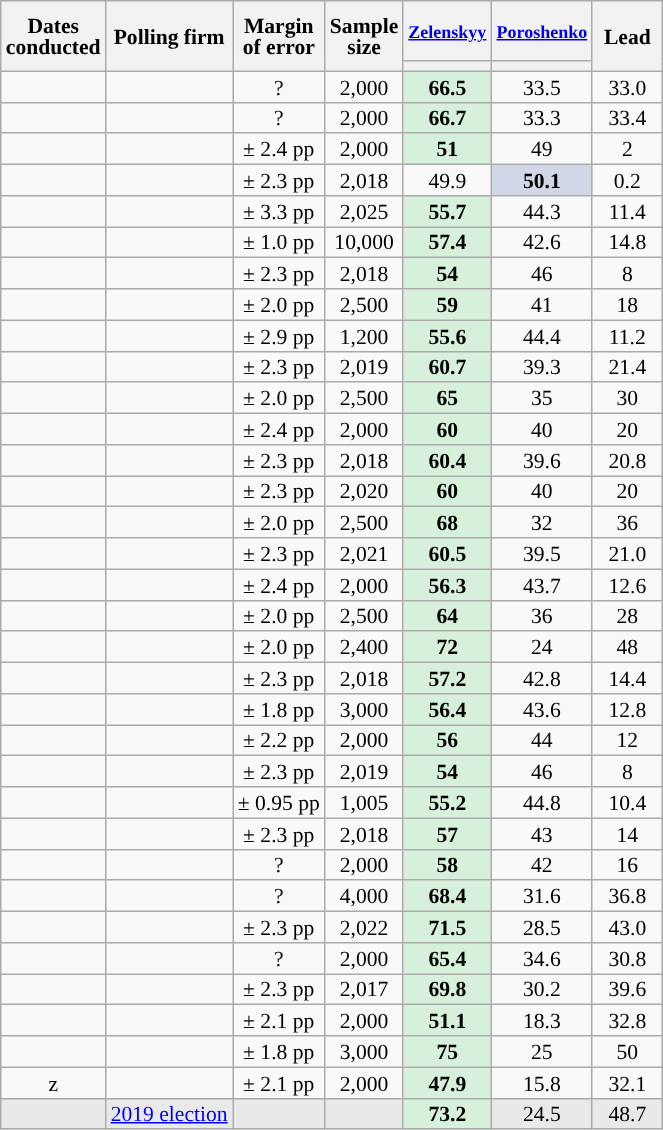<table class="wikitable sortable mw-datatable mw-collapsible" style="text-align:center;font-size:90%;line-height:14px;">
<tr style="height:40px;">
<th rowspan="2">Dates<br>conducted</th>
<th rowspan="2">Polling firm</th>
<th rowspan="2">Margin<br>of error</th>
<th rowspan="2">Sample<br>size</th>
<th><small><a href='#'>Zelenskyy</a></small><br></th>
<th> <small><a href='#'>Poroshenko</a></small><br></th>
<th rowspan="2" style="width:40px;">Lead</th>
</tr>
<tr>
<th data-sort-type="number" style="background:"></th>
<th data-sort-type="number" style="background:"></th>
</tr>
<tr>
<td></td>
<td></td>
<td>?</td>
<td>2,000</td>
<td style="background:#D7F0DB;"><strong>66.5</strong></td>
<td>33.5</td>
<td style="background:">33.0</td>
</tr>
<tr>
<td></td>
<td></td>
<td>?</td>
<td>2,000</td>
<td style="background:#D7F0DB;"><strong>66.7</strong></td>
<td>33.3</td>
<td style="background:">33.4</td>
</tr>
<tr>
<td></td>
<td></td>
<td>± 2.4 pp</td>
<td>2,000</td>
<td style="background:#D7F0DB;"><strong>51</strong></td>
<td>49</td>
<td style="background:">2</td>
</tr>
<tr>
<td></td>
<td></td>
<td>± 2.3 pp</td>
<td>2,018</td>
<td>49.9</td>
<td style="background:#D1D7E9;"><strong>50.1</strong></td>
<td style="background:">0.2</td>
</tr>
<tr>
<td></td>
<td></td>
<td>± 3.3 pp</td>
<td>2,025</td>
<td style="background:#D7F0DB;"><strong>55.7</strong></td>
<td>44.3</td>
<td style="background:">11.4</td>
</tr>
<tr>
<td></td>
<td></td>
<td>± 1.0 pp</td>
<td>10,000</td>
<td style="background:#D7F0DB;"><strong>57.4</strong></td>
<td>42.6</td>
<td style="background:">14.8</td>
</tr>
<tr>
<td></td>
<td></td>
<td>± 2.3 pp</td>
<td>2,018</td>
<td style="background:#D7F0DB;"><strong>54</strong></td>
<td>46</td>
<td style="background:">8</td>
</tr>
<tr>
<td></td>
<td></td>
<td>± 2.0 pp</td>
<td>2,500</td>
<td style="background:#D7F0DB;"><strong>59</strong></td>
<td>41</td>
<td style="background:">18</td>
</tr>
<tr>
<td></td>
<td></td>
<td>± 2.9 pp</td>
<td>1,200</td>
<td style="background:#D7F0DB"><strong>55.6</strong></td>
<td>44.4</td>
<td style="background:">11.2</td>
</tr>
<tr>
<td></td>
<td></td>
<td>± 2.3 pp</td>
<td>2,019</td>
<td style="background:#D7F0DB"><strong>60.7</strong></td>
<td>39.3</td>
<td style="background:">21.4</td>
</tr>
<tr>
<td></td>
<td></td>
<td>± 2.0 pp</td>
<td>2,500</td>
<td style="background:#D7F0DB"><strong>65</strong></td>
<td>35</td>
<td style="background:">30</td>
</tr>
<tr>
<td></td>
<td></td>
<td>± 2.4 pp</td>
<td>2,000</td>
<td style="background:#D7F0DB"><strong>60</strong></td>
<td>40</td>
<td style="background:">20</td>
</tr>
<tr>
<td></td>
<td></td>
<td>± 2.3 pp</td>
<td>2,018</td>
<td style="background:#D7F0DB"><strong>60.4</strong></td>
<td>39.6</td>
<td style="background:">20.8</td>
</tr>
<tr>
<td></td>
<td></td>
<td>± 2.3 pp</td>
<td>2,020</td>
<td style="background:#D7F0DB"><strong>60</strong></td>
<td>40</td>
<td style="background:">20</td>
</tr>
<tr>
<td></td>
<td></td>
<td>± 2.0 pp</td>
<td>2,500</td>
<td style="background:#D7F0DB"><strong>68</strong></td>
<td>32</td>
<td style="background:">36</td>
</tr>
<tr>
<td></td>
<td></td>
<td>± 2.3 pp</td>
<td>2,021</td>
<td style="background:#D7F0DB"><strong>60.5</strong></td>
<td>39.5</td>
<td style="background:">21.0</td>
</tr>
<tr>
<td></td>
<td></td>
<td>± 2.4 pp</td>
<td>2,000</td>
<td style="background:#D7F0DB"><strong>56.3</strong></td>
<td>43.7</td>
<td style="background:">12.6</td>
</tr>
<tr>
<td></td>
<td></td>
<td>± 2.0 pp</td>
<td>2,500</td>
<td style="background:#D7F0DB"><strong>64</strong></td>
<td>36</td>
<td style="background:">28</td>
</tr>
<tr>
<td></td>
<td></td>
<td>± 2.0 pp</td>
<td>2,400</td>
<td style="background:#D7F0DB"><strong>72</strong></td>
<td>24</td>
<td style="background:">48</td>
</tr>
<tr>
<td></td>
<td></td>
<td>± 2.3 pp</td>
<td>2,018</td>
<td style="background:#D7F0DB"><strong>57.2</strong></td>
<td>42.8</td>
<td style="background:">14.4</td>
</tr>
<tr>
<td></td>
<td></td>
<td>± 1.8 pp</td>
<td>3,000</td>
<td style="background:#D7F0DB"><strong>56.4</strong></td>
<td>43.6</td>
<td style="background:">12.8</td>
</tr>
<tr>
<td></td>
<td></td>
<td>± 2.2 pp</td>
<td>2,000</td>
<td style="background:#D7F0DB"><strong>56</strong></td>
<td>44</td>
<td style="background:">12</td>
</tr>
<tr>
<td></td>
<td></td>
<td>± 2.3 pp</td>
<td>2,019</td>
<td style="background:#D7F0DB"><strong>54</strong></td>
<td>46</td>
<td style="background:">8</td>
</tr>
<tr>
<td></td>
<td></td>
<td>± 0.95 pp</td>
<td>1,005</td>
<td style="background:#D7F0DB"><strong>55.2</strong></td>
<td>44.8</td>
<td style="background:">10.4</td>
</tr>
<tr>
<td></td>
<td></td>
<td>± 2.3 pp</td>
<td>2,018</td>
<td style="background:#D7F0DB"><strong>57</strong></td>
<td>43</td>
<td style="background:">14</td>
</tr>
<tr>
<td></td>
<td></td>
<td>?</td>
<td>2,000</td>
<td style="background:#D7F0DB"><strong>58</strong></td>
<td>42</td>
<td style="background:">16</td>
</tr>
<tr>
<td></td>
<td></td>
<td>?</td>
<td>4,000</td>
<td style="background:#D7F0DB"><strong>68.4</strong></td>
<td>31.6</td>
<td style="background:">36.8</td>
</tr>
<tr>
<td></td>
<td></td>
<td>± 2.3 pp</td>
<td>2,022</td>
<td style="background:#D7F0DB"><strong>71.5</strong></td>
<td>28.5</td>
<td style="background:">43.0</td>
</tr>
<tr>
<td></td>
<td></td>
<td>?</td>
<td>2,000</td>
<td style="background:#D7F0DB"><strong>65.4</strong></td>
<td>34.6</td>
<td style="background:">30.8</td>
</tr>
<tr>
<td></td>
<td></td>
<td>± 2.3 pp</td>
<td>2,017</td>
<td style="background:#D7F0DB"><strong>69.8</strong></td>
<td>30.2</td>
<td style="background:">39.6</td>
</tr>
<tr>
<td></td>
<td></td>
<td>± 2.1 pp</td>
<td>2,000</td>
<td style="background:#D7F0DB"><strong>51.1</strong></td>
<td>18.3</td>
<td style="background:">32.8</td>
</tr>
<tr>
<td></td>
<td></td>
<td>± 1.8 pp</td>
<td>3,000</td>
<td style="background:#D7F0DB"><strong>75</strong></td>
<td>25</td>
<td style="background:">50</td>
</tr>
<tr>
<td>z</td>
<td></td>
<td>± 2.1 pp</td>
<td>2,000</td>
<td style="background:#D7F0DB"><strong>47.9</strong></td>
<td>15.8</td>
<td style="background:">32.1</td>
</tr>
<tr style="background:#E9E9E9;">
<td></td>
<td><a href='#'>2019 election</a></td>
<td></td>
<td></td>
<td style="background:#D7F0DB"><strong>73.2</strong></td>
<td>24.5</td>
<td style="background:">48.7</td>
</tr>
</table>
